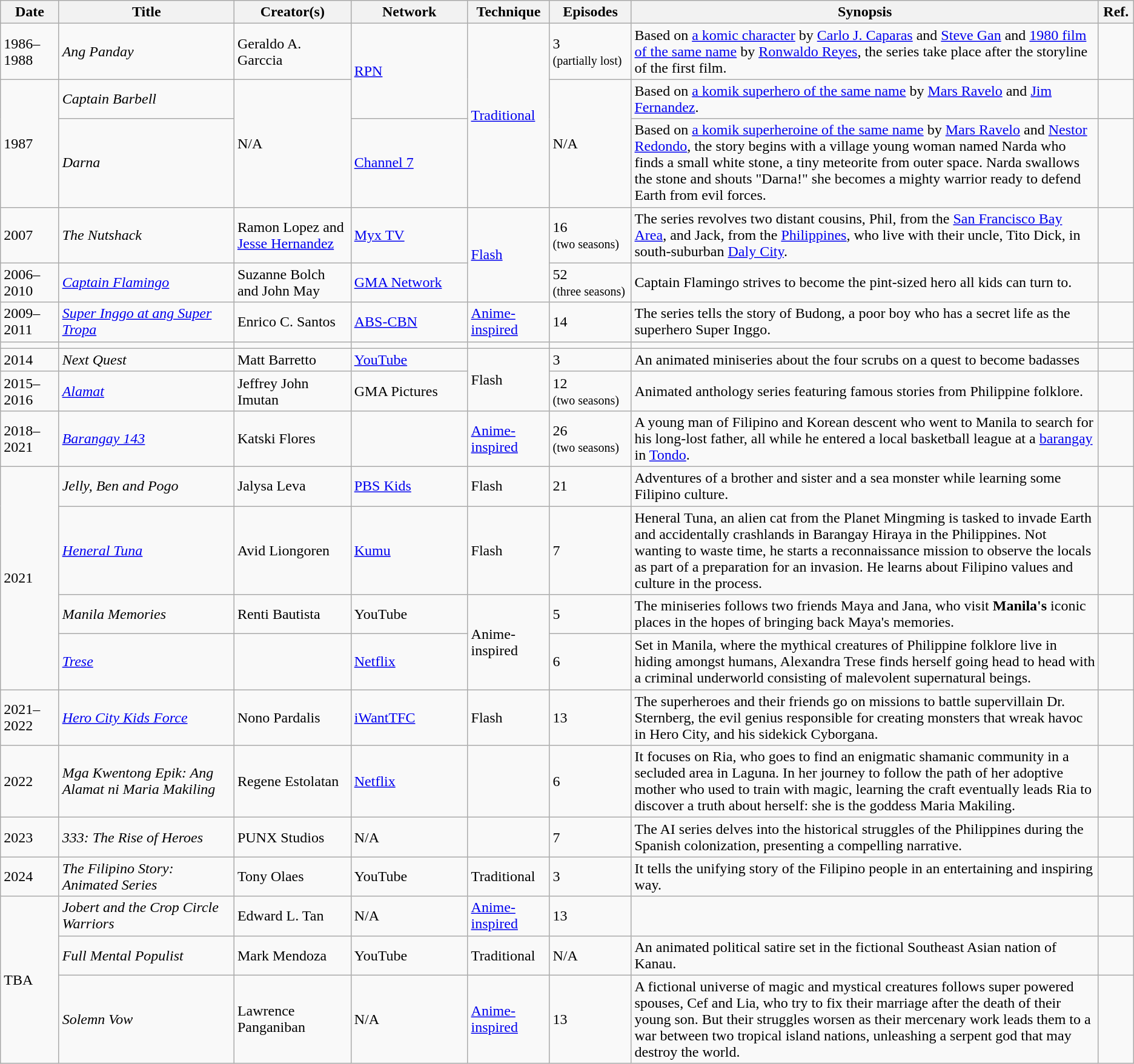<table class="wikitable sortable">
<tr>
<th width="5%">Date</th>
<th width="15%">Title</th>
<th width="10%">Creator(s)</th>
<th width="10%">Network</th>
<th width="7%">Technique</th>
<th width="7%">Episodes</th>
<th width="40%">Synopsis</th>
<th width="3%">Ref.</th>
</tr>
<tr>
<td>1986–1988</td>
<td><em>Ang Panday</em></td>
<td>Geraldo A. Garccia</td>
<td rowspan="2"><a href='#'>RPN</a></td>
<td rowspan="3"><a href='#'>Traditional</a></td>
<td>3<br><small>(partially lost)</small></td>
<td>Based on <a href='#'>a komic character</a> by  <a href='#'>Carlo J. Caparas</a> and <a href='#'>Steve Gan</a> and <a href='#'>1980 film of the same name</a> by <a href='#'>Ronwaldo Reyes</a>, the series take place after the storyline of the first film.</td>
<td></td>
</tr>
<tr>
<td rowspan="2">1987</td>
<td><em>Captain Barbell</em></td>
<td rowspan="2">N/A</td>
<td rowspan="2">N/A</td>
<td>Based on <a href='#'>a komik superhero of the same name</a> by <a href='#'>Mars Ravelo</a> and <a href='#'>Jim Fernandez</a>.</td>
<td></td>
</tr>
<tr>
<td><em>Darna</em></td>
<td><a href='#'>Channel 7</a></td>
<td>Based on <a href='#'>a komik superheroine of the same name</a> by <a href='#'>Mars Ravelo</a> and <a href='#'>Nestor Redondo</a>, the story begins with a village young woman named Narda who finds a small white stone, a tiny meteorite from outer space. Narda swallows the stone and shouts "Darna!" she becomes a mighty warrior ready to defend Earth from evil forces.</td>
<td></td>
</tr>
<tr>
<td>2007</td>
<td><em>The Nutshack</em></td>
<td>Ramon Lopez and <a href='#'>Jesse Hernandez</a></td>
<td><a href='#'>Myx TV</a></td>
<td rowspan="2"><a href='#'>Flash</a></td>
<td>16<br><small>(two seasons)</small></td>
<td>The series revolves two distant cousins, Phil, from the <a href='#'>San Francisco Bay Area</a>, and Jack, from the <a href='#'>Philippines</a>, who live with their uncle, Tito Dick, in south-suburban <a href='#'>Daly City</a>.</td>
<td></td>
</tr>
<tr>
<td>2006–2010</td>
<td><em><a href='#'>Captain Flamingo</a></em></td>
<td>Suzanne Bolch and John May</td>
<td><a href='#'>GMA Network</a></td>
<td>52<br><small>(three seasons)</small></td>
<td>Captain Flamingo strives to become the pint-sized hero all kids can turn to.</td>
<td></td>
</tr>
<tr>
<td>2009–2011</td>
<td><em><a href='#'>Super Inggo at ang Super Tropa</a></em></td>
<td>Enrico C. Santos</td>
<td><a href='#'>ABS-CBN</a></td>
<td><a href='#'>Anime-inspired</a></td>
<td>14</td>
<td>The series tells the story of Budong, a poor boy who has a secret life as the superhero Super Inggo.</td>
<td></td>
</tr>
<tr>
<td></td>
<td></td>
<td></td>
<td></td>
<td></td>
<td></td>
<td></td>
<td></td>
</tr>
<tr>
<td>2014</td>
<td><em>Next Quest</em></td>
<td>Matt Barretto</td>
<td><a href='#'>YouTube</a></td>
<td rowspan="2">Flash</td>
<td>3</td>
<td>An animated miniseries about the four scrubs on a quest to become badasses</td>
<td></td>
</tr>
<tr>
<td>2015–2016</td>
<td><em><a href='#'>Alamat</a></em></td>
<td>Jeffrey John Imutan</td>
<td>GMA Pictures</td>
<td>12<br><small>(two seasons)</small></td>
<td>Animated anthology series featuring famous stories from Philippine folklore.</td>
<td></td>
</tr>
<tr>
<td>2018–2021</td>
<td><em><a href='#'>Barangay 143</a></em></td>
<td>Katski Flores</td>
<td></td>
<td><a href='#'>Anime-inspired</a></td>
<td>26<br><small>(two seasons)</small></td>
<td>A young man of Filipino and Korean descent who went to Manila to search for his long-lost father, all while he entered a local basketball league at a <a href='#'>barangay</a> in <a href='#'>Tondo</a>.</td>
<td></td>
</tr>
<tr>
<td rowspan="4">2021</td>
<td><em>Jelly, Ben and Pogo</em></td>
<td>Jalysa Leva</td>
<td><a href='#'>PBS Kids</a></td>
<td>Flash</td>
<td>21</td>
<td>Adventures of a brother and sister and a sea monster while learning some Filipino culture.</td>
<td></td>
</tr>
<tr>
<td><em><a href='#'>Heneral Tuna</a></em></td>
<td>Avid Liongoren</td>
<td><a href='#'>Kumu</a></td>
<td>Flash</td>
<td>7</td>
<td>Heneral Tuna, an alien cat from the Planet Mingming is tasked to invade Earth and accidentally crashlands in Barangay Hiraya in the Philippines. Not wanting to waste time, he starts a reconnaissance mission to observe the locals as part of a preparation for an invasion. He learns about Filipino values and culture in the process.</td>
<td></td>
</tr>
<tr>
<td><em>Manila Memories</em></td>
<td>Renti Bautista</td>
<td>YouTube</td>
<td rowspan="2">Anime-inspired</td>
<td>5</td>
<td>The miniseries follows two friends Maya and Jana, who visit <strong>Manila's</strong> iconic places in the hopes of bringing back Maya's memories.</td>
<td></td>
</tr>
<tr>
<td><em><a href='#'>Trese</a></em></td>
<td></td>
<td><a href='#'>Netflix</a></td>
<td>6</td>
<td>Set in Manila, where the mythical creatures of Philippine folklore live in hiding amongst humans, Alexandra Trese finds herself going head to head with a criminal underworld consisting of malevolent supernatural beings.</td>
<td></td>
</tr>
<tr>
<td>2021–2022</td>
<td><em><a href='#'>Hero City Kids Force</a></em></td>
<td>Nono Pardalis</td>
<td><a href='#'>iWantTFC</a></td>
<td>Flash</td>
<td>13</td>
<td>The superheroes and their friends go on missions to battle supervillain Dr. Sternberg, the evil genius responsible for creating monsters that wreak havoc in Hero City, and his sidekick Cyborgana.</td>
<td></td>
</tr>
<tr>
<td>2022</td>
<td><em>Mga Kwentong Epik: Ang Alamat ni Maria Makiling</em></td>
<td>Regene Estolatan</td>
<td><a href='#'>Netflix</a></td>
<td></td>
<td>6</td>
<td>It focuses on Ria, who goes to find an enigmatic shamanic community in a secluded area in Laguna. In her journey to follow the path of her adoptive mother who used to train with magic, learning the craft eventually leads Ria to discover a truth about herself: she is the goddess Maria Makiling.</td>
<td></td>
</tr>
<tr>
<td>2023</td>
<td><em>333: The Rise of Heroes</em></td>
<td>PUNX Studios</td>
<td>N/A</td>
<td></td>
<td>7</td>
<td>The AI series delves into the historical struggles of the Philippines during the Spanish colonization, presenting a compelling narrative.</td>
<td></td>
</tr>
<tr>
<td>2024</td>
<td><em>The Filipino Story: Animated Series</em></td>
<td>Tony Olaes</td>
<td>YouTube</td>
<td>Traditional</td>
<td>3</td>
<td>It tells the unifying story of the Filipino people in an entertaining and inspiring way.</td>
<td></td>
</tr>
<tr>
<td rowspan="3">TBA</td>
<td><em>Jobert and the Crop Circle Warriors</em></td>
<td>Edward L. Tan</td>
<td>N/A</td>
<td><a href='#'>Anime-inspired</a></td>
<td>13</td>
<td></td>
<td></td>
</tr>
<tr>
<td><em>Full Mental Populist</em></td>
<td>Mark Mendoza</td>
<td>YouTube</td>
<td>Traditional</td>
<td>N/A</td>
<td>An animated political satire set in the fictional Southeast Asian nation of Kanau.</td>
<td></td>
</tr>
<tr>
<td><em>Solemn Vow</em></td>
<td>Lawrence Panganiban</td>
<td>N/A</td>
<td><a href='#'>Anime-inspired</a></td>
<td>13</td>
<td>A fictional universe of magic and mystical creatures follows super powered spouses, Cef and Lia, who try to fix their marriage after the death of their young son. But their struggles worsen as their mercenary work leads them to a war between two tropical island nations, unleashing a serpent god that may destroy the world.</td>
<td></td>
</tr>
</table>
